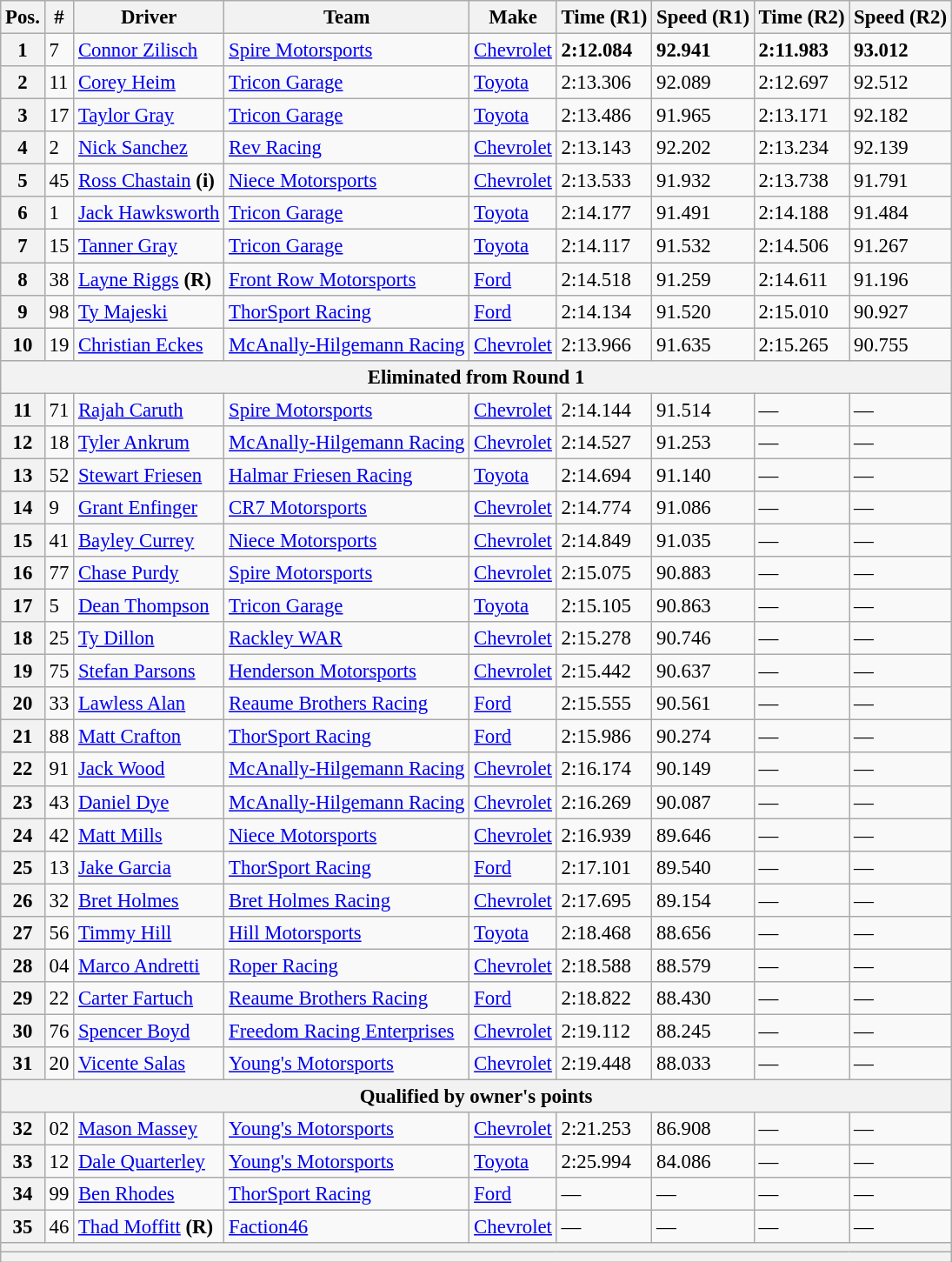<table class="wikitable" style="font-size:95%">
<tr>
<th>Pos.</th>
<th>#</th>
<th>Driver</th>
<th>Team</th>
<th>Make</th>
<th>Time (R1)</th>
<th>Speed (R1)</th>
<th>Time (R2)</th>
<th>Speed (R2)</th>
</tr>
<tr>
<th>1</th>
<td>7</td>
<td><a href='#'>Connor Zilisch</a></td>
<td><a href='#'>Spire Motorsports</a></td>
<td><a href='#'>Chevrolet</a></td>
<td><strong>2:12.084</strong></td>
<td><strong>92.941</strong></td>
<td><strong>2:11.983</strong></td>
<td><strong>93.012</strong></td>
</tr>
<tr>
<th>2</th>
<td>11</td>
<td><a href='#'>Corey Heim</a></td>
<td><a href='#'>Tricon Garage</a></td>
<td><a href='#'>Toyota</a></td>
<td>2:13.306</td>
<td>92.089</td>
<td>2:12.697</td>
<td>92.512</td>
</tr>
<tr>
<th>3</th>
<td>17</td>
<td><a href='#'>Taylor Gray</a></td>
<td><a href='#'>Tricon Garage</a></td>
<td><a href='#'>Toyota</a></td>
<td>2:13.486</td>
<td>91.965</td>
<td>2:13.171</td>
<td>92.182</td>
</tr>
<tr>
<th>4</th>
<td>2</td>
<td><a href='#'>Nick Sanchez</a></td>
<td><a href='#'>Rev Racing</a></td>
<td><a href='#'>Chevrolet</a></td>
<td>2:13.143</td>
<td>92.202</td>
<td>2:13.234</td>
<td>92.139</td>
</tr>
<tr>
<th>5</th>
<td>45</td>
<td><a href='#'>Ross Chastain</a> <strong>(i)</strong></td>
<td><a href='#'>Niece Motorsports</a></td>
<td><a href='#'>Chevrolet</a></td>
<td>2:13.533</td>
<td>91.932</td>
<td>2:13.738</td>
<td>91.791</td>
</tr>
<tr>
<th>6</th>
<td>1</td>
<td><a href='#'>Jack Hawksworth</a></td>
<td><a href='#'>Tricon Garage</a></td>
<td><a href='#'>Toyota</a></td>
<td>2:14.177</td>
<td>91.491</td>
<td>2:14.188</td>
<td>91.484</td>
</tr>
<tr>
<th>7</th>
<td>15</td>
<td><a href='#'>Tanner Gray</a></td>
<td><a href='#'>Tricon Garage</a></td>
<td><a href='#'>Toyota</a></td>
<td>2:14.117</td>
<td>91.532</td>
<td>2:14.506</td>
<td>91.267</td>
</tr>
<tr>
<th>8</th>
<td>38</td>
<td><a href='#'>Layne Riggs</a> <strong>(R)</strong></td>
<td><a href='#'>Front Row Motorsports</a></td>
<td><a href='#'>Ford</a></td>
<td>2:14.518</td>
<td>91.259</td>
<td>2:14.611</td>
<td>91.196</td>
</tr>
<tr>
<th>9</th>
<td>98</td>
<td><a href='#'>Ty Majeski</a></td>
<td><a href='#'>ThorSport Racing</a></td>
<td><a href='#'>Ford</a></td>
<td>2:14.134</td>
<td>91.520</td>
<td>2:15.010</td>
<td>90.927</td>
</tr>
<tr>
<th>10</th>
<td>19</td>
<td><a href='#'>Christian Eckes</a></td>
<td><a href='#'>McAnally-Hilgemann Racing</a></td>
<td><a href='#'>Chevrolet</a></td>
<td>2:13.966</td>
<td>91.635</td>
<td>2:15.265</td>
<td>90.755</td>
</tr>
<tr>
<th colspan="9">Eliminated from Round 1</th>
</tr>
<tr>
<th>11</th>
<td>71</td>
<td><a href='#'>Rajah Caruth</a></td>
<td><a href='#'>Spire Motorsports</a></td>
<td><a href='#'>Chevrolet</a></td>
<td>2:14.144</td>
<td>91.514</td>
<td>—</td>
<td>—</td>
</tr>
<tr>
<th>12</th>
<td>18</td>
<td><a href='#'>Tyler Ankrum</a></td>
<td><a href='#'>McAnally-Hilgemann Racing</a></td>
<td><a href='#'>Chevrolet</a></td>
<td>2:14.527</td>
<td>91.253</td>
<td>—</td>
<td>—</td>
</tr>
<tr>
<th>13</th>
<td>52</td>
<td><a href='#'>Stewart Friesen</a></td>
<td><a href='#'>Halmar Friesen Racing</a></td>
<td><a href='#'>Toyota</a></td>
<td>2:14.694</td>
<td>91.140</td>
<td>—</td>
<td>—</td>
</tr>
<tr>
<th>14</th>
<td>9</td>
<td><a href='#'>Grant Enfinger</a></td>
<td><a href='#'>CR7 Motorsports</a></td>
<td><a href='#'>Chevrolet</a></td>
<td>2:14.774</td>
<td>91.086</td>
<td>—</td>
<td>—</td>
</tr>
<tr>
<th>15</th>
<td>41</td>
<td><a href='#'>Bayley Currey</a></td>
<td><a href='#'>Niece Motorsports</a></td>
<td><a href='#'>Chevrolet</a></td>
<td>2:14.849</td>
<td>91.035</td>
<td>—</td>
<td>—</td>
</tr>
<tr>
<th>16</th>
<td>77</td>
<td><a href='#'>Chase Purdy</a></td>
<td><a href='#'>Spire Motorsports</a></td>
<td><a href='#'>Chevrolet</a></td>
<td>2:15.075</td>
<td>90.883</td>
<td>—</td>
<td>—</td>
</tr>
<tr>
<th>17</th>
<td>5</td>
<td><a href='#'>Dean Thompson</a></td>
<td><a href='#'>Tricon Garage</a></td>
<td><a href='#'>Toyota</a></td>
<td>2:15.105</td>
<td>90.863</td>
<td>—</td>
<td>—</td>
</tr>
<tr>
<th>18</th>
<td>25</td>
<td><a href='#'>Ty Dillon</a></td>
<td><a href='#'>Rackley WAR</a></td>
<td><a href='#'>Chevrolet</a></td>
<td>2:15.278</td>
<td>90.746</td>
<td>—</td>
<td>—</td>
</tr>
<tr>
<th>19</th>
<td>75</td>
<td><a href='#'>Stefan Parsons</a></td>
<td><a href='#'>Henderson Motorsports</a></td>
<td><a href='#'>Chevrolet</a></td>
<td>2:15.442</td>
<td>90.637</td>
<td>—</td>
<td>—</td>
</tr>
<tr>
<th>20</th>
<td>33</td>
<td><a href='#'>Lawless Alan</a></td>
<td><a href='#'>Reaume Brothers Racing</a></td>
<td><a href='#'>Ford</a></td>
<td>2:15.555</td>
<td>90.561</td>
<td>—</td>
<td>—</td>
</tr>
<tr>
<th>21</th>
<td>88</td>
<td><a href='#'>Matt Crafton</a></td>
<td><a href='#'>ThorSport Racing</a></td>
<td><a href='#'>Ford</a></td>
<td>2:15.986</td>
<td>90.274</td>
<td>—</td>
<td>—</td>
</tr>
<tr>
<th>22</th>
<td>91</td>
<td><a href='#'>Jack Wood</a></td>
<td><a href='#'>McAnally-Hilgemann Racing</a></td>
<td><a href='#'>Chevrolet</a></td>
<td>2:16.174</td>
<td>90.149</td>
<td>—</td>
<td>—</td>
</tr>
<tr>
<th>23</th>
<td>43</td>
<td><a href='#'>Daniel Dye</a></td>
<td><a href='#'>McAnally-Hilgemann Racing</a></td>
<td><a href='#'>Chevrolet</a></td>
<td>2:16.269</td>
<td>90.087</td>
<td>—</td>
<td>—</td>
</tr>
<tr>
<th>24</th>
<td>42</td>
<td><a href='#'>Matt Mills</a></td>
<td><a href='#'>Niece Motorsports</a></td>
<td><a href='#'>Chevrolet</a></td>
<td>2:16.939</td>
<td>89.646</td>
<td>—</td>
<td>—</td>
</tr>
<tr>
<th>25</th>
<td>13</td>
<td><a href='#'>Jake Garcia</a></td>
<td><a href='#'>ThorSport Racing</a></td>
<td><a href='#'>Ford</a></td>
<td>2:17.101</td>
<td>89.540</td>
<td>—</td>
<td>—</td>
</tr>
<tr>
<th>26</th>
<td>32</td>
<td><a href='#'>Bret Holmes</a></td>
<td><a href='#'>Bret Holmes Racing</a></td>
<td><a href='#'>Chevrolet</a></td>
<td>2:17.695</td>
<td>89.154</td>
<td>—</td>
<td>—</td>
</tr>
<tr>
<th>27</th>
<td>56</td>
<td><a href='#'>Timmy Hill</a></td>
<td><a href='#'>Hill Motorsports</a></td>
<td><a href='#'>Toyota</a></td>
<td>2:18.468</td>
<td>88.656</td>
<td>—</td>
<td>—</td>
</tr>
<tr>
<th>28</th>
<td>04</td>
<td><a href='#'>Marco Andretti</a></td>
<td><a href='#'>Roper Racing</a></td>
<td><a href='#'>Chevrolet</a></td>
<td>2:18.588</td>
<td>88.579</td>
<td>—</td>
<td>—</td>
</tr>
<tr>
<th>29</th>
<td>22</td>
<td><a href='#'>Carter Fartuch</a></td>
<td><a href='#'>Reaume Brothers Racing</a></td>
<td><a href='#'>Ford</a></td>
<td>2:18.822</td>
<td>88.430</td>
<td>—</td>
<td>—</td>
</tr>
<tr>
<th>30</th>
<td>76</td>
<td><a href='#'>Spencer Boyd</a></td>
<td><a href='#'>Freedom Racing Enterprises</a></td>
<td><a href='#'>Chevrolet</a></td>
<td>2:19.112</td>
<td>88.245</td>
<td>—</td>
<td>—</td>
</tr>
<tr>
<th>31</th>
<td>20</td>
<td><a href='#'>Vicente Salas</a></td>
<td><a href='#'>Young's Motorsports</a></td>
<td><a href='#'>Chevrolet</a></td>
<td>2:19.448</td>
<td>88.033</td>
<td>—</td>
<td>—</td>
</tr>
<tr>
<th colspan="9">Qualified by owner's points</th>
</tr>
<tr>
<th>32</th>
<td>02</td>
<td><a href='#'>Mason Massey</a></td>
<td><a href='#'>Young's Motorsports</a></td>
<td><a href='#'>Chevrolet</a></td>
<td>2:21.253</td>
<td>86.908</td>
<td>—</td>
<td>—</td>
</tr>
<tr>
<th>33</th>
<td>12</td>
<td><a href='#'>Dale Quarterley</a></td>
<td><a href='#'>Young's Motorsports</a></td>
<td><a href='#'>Toyota</a></td>
<td>2:25.994</td>
<td>84.086</td>
<td>—</td>
<td>—</td>
</tr>
<tr>
<th>34</th>
<td>99</td>
<td><a href='#'>Ben Rhodes</a></td>
<td><a href='#'>ThorSport Racing</a></td>
<td><a href='#'>Ford</a></td>
<td>—</td>
<td>—</td>
<td>—</td>
<td>—</td>
</tr>
<tr>
<th>35</th>
<td>46</td>
<td><a href='#'>Thad Moffitt</a> <strong>(R)</strong></td>
<td><a href='#'>Faction46</a></td>
<td><a href='#'>Chevrolet</a></td>
<td>—</td>
<td>—</td>
<td>—</td>
<td>—</td>
</tr>
<tr>
<th colspan="9"></th>
</tr>
<tr>
<th colspan="9"></th>
</tr>
</table>
